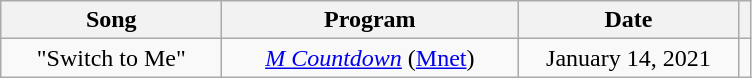<table class="wikitable plainrowheaders" style="text-align:center">
<tr>
<th style="width:140px;">Song</th>
<th style="width:190px;">Program</th>
<th style="width:140px;">Date</th>
<th class="unsortable"></th>
</tr>
<tr>
<td>"Switch to Me"</td>
<td><em><a href='#'>M Countdown</a></em> (<a href='#'>Mnet</a>)</td>
<td>January 14, 2021</td>
<td></td>
</tr>
</table>
